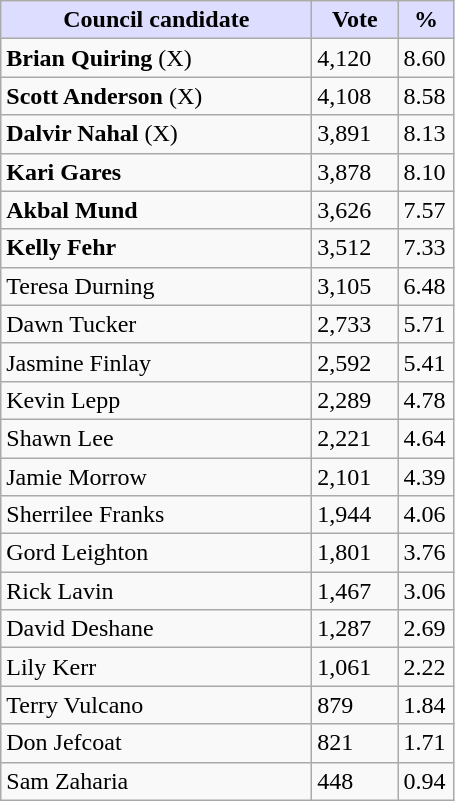<table class="wikitable">
<tr>
<th style="background:#ddf;" width="200px">Council candidate</th>
<th style="background:#ddf;" width="50px">Vote</th>
<th style="background:#ddf;" width="30px">%</th>
</tr>
<tr>
<td><strong>Brian Quiring</strong> (X)</td>
<td>4,120</td>
<td>8.60</td>
</tr>
<tr>
<td><strong>Scott Anderson</strong> (X)</td>
<td>4,108</td>
<td>8.58</td>
</tr>
<tr>
<td><strong>Dalvir Nahal</strong> (X)</td>
<td>3,891</td>
<td>8.13</td>
</tr>
<tr>
<td><strong>Kari Gares</strong></td>
<td>3,878</td>
<td>8.10</td>
</tr>
<tr>
<td><strong>Akbal Mund</strong></td>
<td>3,626</td>
<td>7.57</td>
</tr>
<tr>
<td><strong>Kelly Fehr</strong></td>
<td>3,512</td>
<td>7.33</td>
</tr>
<tr>
<td>Teresa Durning</td>
<td>3,105</td>
<td>6.48</td>
</tr>
<tr>
<td>Dawn Tucker</td>
<td>2,733</td>
<td>5.71</td>
</tr>
<tr>
<td>Jasmine Finlay</td>
<td>2,592</td>
<td>5.41</td>
</tr>
<tr>
<td>Kevin Lepp</td>
<td>2,289</td>
<td>4.78</td>
</tr>
<tr>
<td>Shawn Lee</td>
<td>2,221</td>
<td>4.64</td>
</tr>
<tr>
<td>Jamie Morrow</td>
<td>2,101</td>
<td>4.39</td>
</tr>
<tr>
<td>Sherrilee Franks</td>
<td>1,944</td>
<td>4.06</td>
</tr>
<tr>
<td>Gord Leighton</td>
<td>1,801</td>
<td>3.76</td>
</tr>
<tr>
<td>Rick Lavin</td>
<td>1,467</td>
<td>3.06</td>
</tr>
<tr>
<td>David Deshane</td>
<td>1,287</td>
<td>2.69</td>
</tr>
<tr>
<td>Lily Kerr</td>
<td>1,061</td>
<td>2.22</td>
</tr>
<tr>
<td>Terry Vulcano</td>
<td>879</td>
<td>1.84</td>
</tr>
<tr>
<td>Don Jefcoat</td>
<td>821</td>
<td>1.71</td>
</tr>
<tr>
<td>Sam Zaharia</td>
<td>448</td>
<td>0.94</td>
</tr>
</table>
